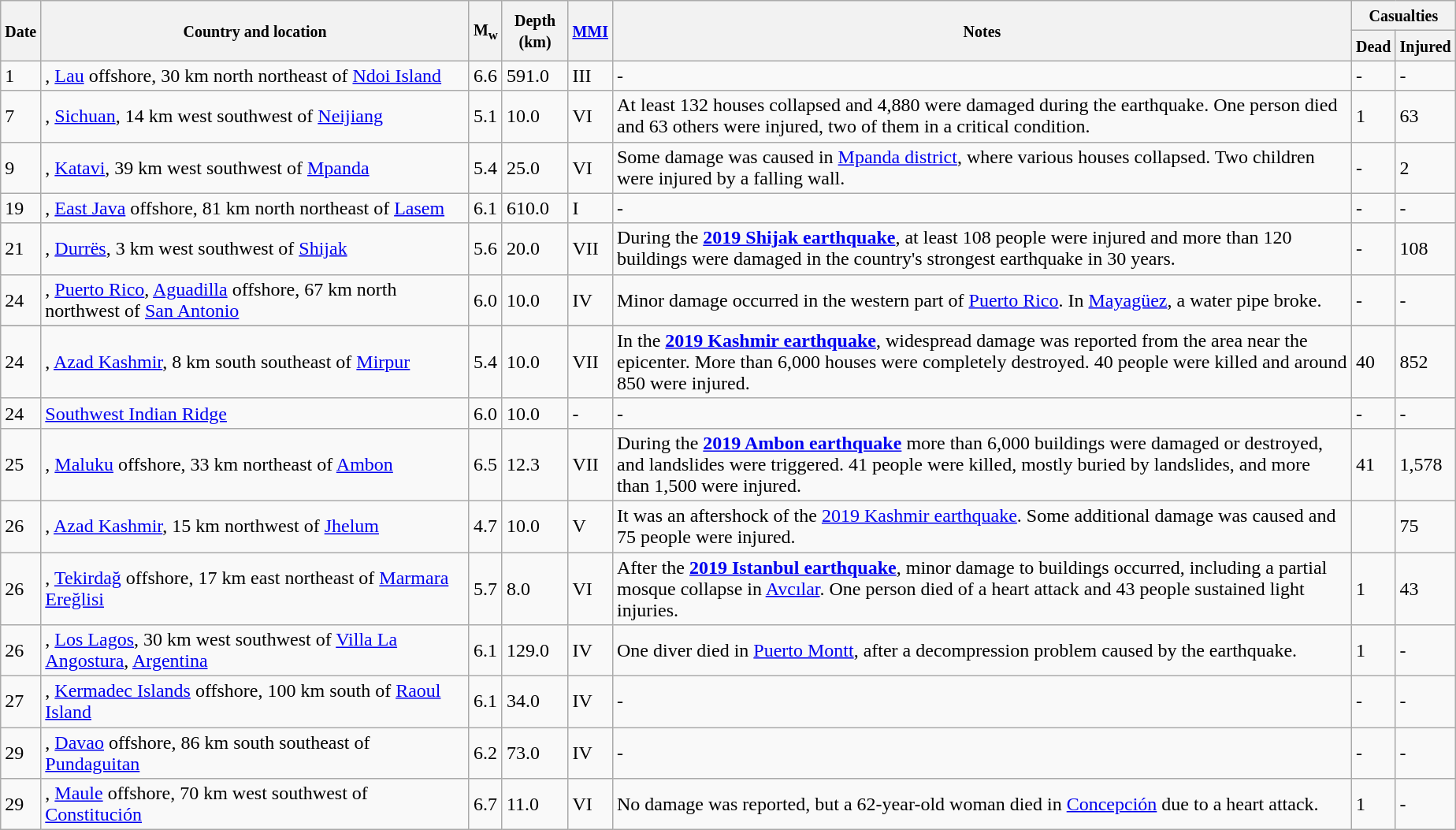<table class="wikitable sortable" style="border:1px black;  margin-left:1em;">
<tr>
<th rowspan="2"><small>Date</small></th>
<th rowspan="2" style="width: 355px"><small>Country and location</small></th>
<th rowspan="2"><small>M<sub>w</sub></small></th>
<th rowspan="2"><small>Depth (km)</small></th>
<th rowspan="2"><small><a href='#'>MMI</a></small></th>
<th rowspan="2" class="unsortable"><small>Notes</small></th>
<th colspan="2"><small>Casualties</small></th>
</tr>
<tr>
<th><small>Dead</small></th>
<th><small>Injured</small></th>
</tr>
<tr>
<td>1</td>
<td>, <a href='#'>Lau</a> offshore, 30 km north northeast of <a href='#'>Ndoi Island</a></td>
<td>6.6</td>
<td>591.0</td>
<td>III</td>
<td>-</td>
<td>-</td>
<td>-</td>
</tr>
<tr>
<td>7</td>
<td>, <a href='#'>Sichuan</a>, 14 km west southwest of <a href='#'>Neijiang</a></td>
<td>5.1</td>
<td>10.0</td>
<td>VI</td>
<td>At least 132 houses collapsed and 4,880 were damaged during the earthquake. One person died and 63 others were injured, two of them in a critical condition.</td>
<td>1</td>
<td>63</td>
</tr>
<tr>
<td>9</td>
<td>, <a href='#'>Katavi</a>, 39 km west southwest of <a href='#'>Mpanda</a></td>
<td>5.4</td>
<td>25.0</td>
<td>VI</td>
<td>Some damage was caused in <a href='#'>Mpanda district</a>, where various houses collapsed. Two children were injured by a falling wall.</td>
<td>-</td>
<td>2</td>
</tr>
<tr>
<td>19</td>
<td>, <a href='#'>East Java</a> offshore, 81 km north northeast of <a href='#'>Lasem</a></td>
<td>6.1</td>
<td>610.0</td>
<td>I</td>
<td>-</td>
<td>-</td>
<td>-</td>
</tr>
<tr>
<td>21</td>
<td>, <a href='#'>Durrës</a>, 3 km west southwest of <a href='#'>Shijak</a></td>
<td>5.6</td>
<td>20.0</td>
<td>VII</td>
<td>During the <a href='#'><strong>2019 Shijak earthquake</strong></a>, at least 108 people were injured and more than 120 buildings were damaged in the country's strongest earthquake in 30 years.</td>
<td>-</td>
<td>108</td>
</tr>
<tr>
<td>24</td>
<td>, <a href='#'>Puerto Rico</a>, <a href='#'>Aguadilla</a> offshore, 67 km north northwest of <a href='#'>San Antonio</a></td>
<td>6.0</td>
<td>10.0</td>
<td>IV</td>
<td>Minor damage occurred in the western part of <a href='#'>Puerto Rico</a>. In <a href='#'>Mayagüez</a>, a water pipe broke.</td>
<td>-</td>
<td>-</td>
</tr>
<tr>
</tr>
<tr>
<td>24</td>
<td>, <a href='#'>Azad Kashmir</a>, 8 km south southeast of <a href='#'>Mirpur</a></td>
<td>5.4</td>
<td>10.0</td>
<td>VII</td>
<td>In the <strong><a href='#'>2019 Kashmir earthquake</a></strong>, widespread damage was reported from the area near the epicenter. More than 6,000 houses were completely destroyed. 40 people were killed and around 850 were injured.</td>
<td>40</td>
<td>852</td>
</tr>
<tr>
<td>24</td>
<td><a href='#'>Southwest Indian Ridge</a></td>
<td>6.0</td>
<td>10.0</td>
<td>-</td>
<td>-</td>
<td>-</td>
<td>-</td>
</tr>
<tr>
<td>25</td>
<td>, <a href='#'>Maluku</a> offshore, 33 km northeast of <a href='#'>Ambon</a></td>
<td>6.5</td>
<td>12.3</td>
<td>VII</td>
<td>During the <strong><a href='#'>2019 Ambon earthquake</a></strong> more than 6,000 buildings were damaged or destroyed, and landslides were triggered. 41 people were killed, mostly buried by landslides, and more than 1,500 were injured.</td>
<td>41</td>
<td>1,578</td>
</tr>
<tr>
<td>26</td>
<td>, <a href='#'>Azad Kashmir</a>, 15 km northwest of <a href='#'>Jhelum</a></td>
<td>4.7</td>
<td>10.0</td>
<td>V</td>
<td>It was an aftershock of the <a href='#'>2019 Kashmir earthquake</a>. Some additional damage was caused and 75 people were injured.</td>
<td></td>
<td>75</td>
</tr>
<tr>
<td>26</td>
<td>, <a href='#'>Tekirdağ</a> offshore, 17 km east northeast of <a href='#'>Marmara Ereğlisi</a></td>
<td>5.7</td>
<td>8.0</td>
<td>VI</td>
<td>After the <strong><a href='#'>2019 Istanbul earthquake</a></strong>, minor damage to buildings occurred, including a partial mosque collapse in <a href='#'>Avcılar</a>. One person died of a heart attack and 43 people sustained light injuries.</td>
<td>1</td>
<td>43</td>
</tr>
<tr>
<td>26</td>
<td>, <a href='#'>Los Lagos</a>, 30 km west southwest of <a href='#'>Villa La Angostura</a>, <a href='#'>Argentina</a></td>
<td>6.1</td>
<td>129.0</td>
<td>IV</td>
<td>One diver died in <a href='#'>Puerto Montt</a>, after a decompression problem caused by the earthquake.</td>
<td>1</td>
<td>-</td>
</tr>
<tr>
<td>27</td>
<td>, <a href='#'>Kermadec Islands</a> offshore, 100 km south of <a href='#'>Raoul Island</a></td>
<td>6.1</td>
<td>34.0</td>
<td>IV</td>
<td>-</td>
<td>-</td>
<td>-</td>
</tr>
<tr>
<td>29</td>
<td>, <a href='#'>Davao</a> offshore, 86 km south southeast of <a href='#'>Pundaguitan</a></td>
<td>6.2</td>
<td>73.0</td>
<td>IV</td>
<td>-</td>
<td>-</td>
<td>-</td>
</tr>
<tr>
<td>29</td>
<td>, <a href='#'>Maule</a> offshore, 70 km west southwest of <a href='#'>Constitución</a></td>
<td>6.7</td>
<td>11.0</td>
<td>VI</td>
<td>No damage was reported, but a 62-year-old woman died in <a href='#'>Concepción</a> due to a heart attack.</td>
<td>1</td>
<td>-</td>
</tr>
<tr>
</tr>
</table>
